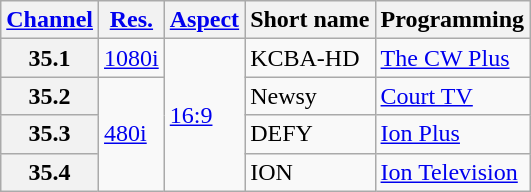<table class="wikitable">
<tr>
<th scope="col"><a href='#'>Channel</a></th>
<th scope="col"><a href='#'>Res.</a></th>
<th scope="col"><a href='#'>Aspect</a></th>
<th scope="col">Short name</th>
<th scope="col">Programming</th>
</tr>
<tr>
<th scope="row">35.1</th>
<td><a href='#'>1080i</a></td>
<td rowspan="4"><a href='#'>16:9</a></td>
<td>KCBA-HD</td>
<td><a href='#'>The CW Plus</a></td>
</tr>
<tr>
<th scope="row">35.2</th>
<td rowspan="3"><a href='#'>480i</a></td>
<td>Newsy</td>
<td><a href='#'>Court TV</a></td>
</tr>
<tr>
<th scope="row">35.3</th>
<td>DEFY</td>
<td><a href='#'>Ion Plus</a></td>
</tr>
<tr>
<th scope="row">35.4</th>
<td>ION</td>
<td><a href='#'>Ion Television</a></td>
</tr>
</table>
